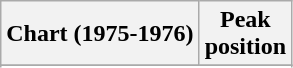<table class="wikitable sortable">
<tr>
<th>Chart (1975-1976)</th>
<th>Peak<br>position</th>
</tr>
<tr>
</tr>
<tr>
</tr>
</table>
